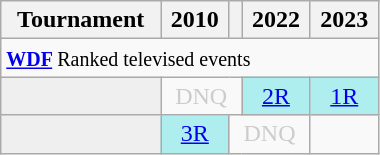<table class="wikitable" style="width:20%; margin:0">
<tr>
<th>Tournament</th>
<th>2010</th>
<th></th>
<th>2022</th>
<th>2023</th>
</tr>
<tr>
<td colspan="5" style="text-align:left"><small><strong><a href='#'>WDF</a> </strong>Ranked televised events</small></td>
</tr>
<tr>
<td style="background:#efefef;"></td>
<td colspan="2" style="text-align:center; color:#ccc;">DNQ</td>
<td style="text-align:center; background:#afeeee;"><a href='#'>2R</a></td>
<td style="text-align:center; background:#afeeee;"><a href='#'>1R</a></td>
</tr>
<tr>
<td style="background:#efefef;"></td>
<td style="text-align:center; background:#afeeee;"><a href='#'>3R</a></td>
<td colspan="2" style="text-align:center; color:#ccc;">DNQ</td>
<td></td>
</tr>
</table>
